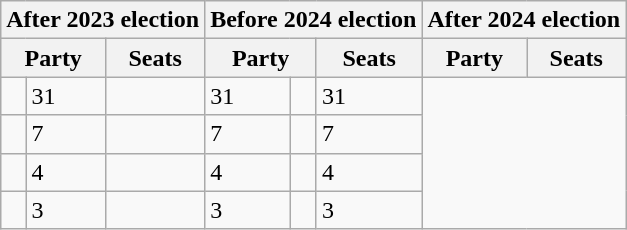<table class="wikitable">
<tr>
<th colspan="3">After 2023 election</th>
<th colspan="3">Before 2024 election</th>
<th colspan="3">After 2024 election</th>
</tr>
<tr>
<th colspan="2">Party</th>
<th>Seats</th>
<th colspan="2">Party</th>
<th>Seats</th>
<th colspan="2">Party</th>
<th>Seats</th>
</tr>
<tr>
<td></td>
<td>31</td>
<td></td>
<td>31</td>
<td></td>
<td>31</td>
</tr>
<tr>
<td></td>
<td>7</td>
<td></td>
<td>7</td>
<td></td>
<td>7</td>
</tr>
<tr>
<td></td>
<td>4</td>
<td></td>
<td>4</td>
<td></td>
<td>4</td>
</tr>
<tr>
<td></td>
<td>3</td>
<td></td>
<td>3</td>
<td></td>
<td>3</td>
</tr>
</table>
